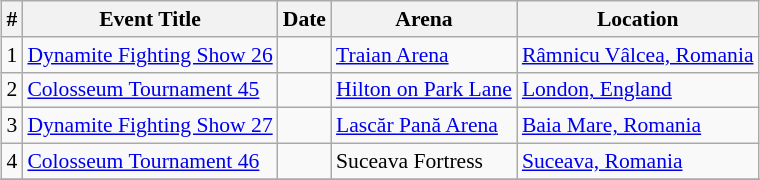<table class="sortable wikitable succession-box" style="margin:1.0em auto; font-size:90%;">
<tr>
<th scope="col">#</th>
<th scope="col">Event Title</th>
<th scope="col">Date</th>
<th scope="col">Arena</th>
<th scope="col">Location</th>
</tr>
<tr>
<td align=center>1</td>
<td><a href='#'>Dynamite Fighting Show 26</a></td>
<td></td>
<td><a href='#'>Traian Arena</a></td>
<td><a href='#'>Râmnicu Vâlcea, Romania</a></td>
</tr>
<tr>
<td align=center>2</td>
<td><a href='#'>Colosseum Tournament 45</a></td>
<td></td>
<td><a href='#'>Hilton on Park Lane</a></td>
<td><a href='#'>London, England</a></td>
</tr>
<tr>
<td align=center>3</td>
<td><a href='#'>Dynamite Fighting Show 27</a></td>
<td></td>
<td><a href='#'>Lascăr Pană Arena</a></td>
<td><a href='#'>Baia Mare, Romania</a></td>
</tr>
<tr>
<td align=center>4</td>
<td><a href='#'>Colosseum Tournament 46</a></td>
<td></td>
<td>Suceava Fortress</td>
<td><a href='#'>Suceava, Romania</a></td>
</tr>
<tr>
</tr>
</table>
